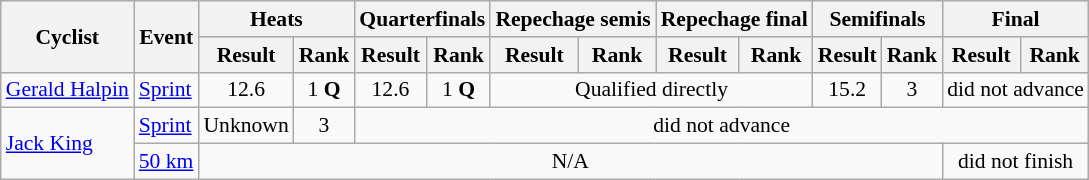<table class=wikitable style="font-size:90%">
<tr>
<th rowspan=2>Cyclist</th>
<th rowspan=2>Event</th>
<th colspan=2>Heats</th>
<th colspan=2>Quarterfinals</th>
<th colspan=2>Repechage semis</th>
<th colspan=2>Repechage final</th>
<th colspan=2>Semifinals</th>
<th colspan=2>Final</th>
</tr>
<tr>
<th>Result</th>
<th>Rank</th>
<th>Result</th>
<th>Rank</th>
<th>Result</th>
<th>Rank</th>
<th>Result</th>
<th>Rank</th>
<th>Result</th>
<th>Rank</th>
<th>Result</th>
<th>Rank</th>
</tr>
<tr>
<td><a href='#'>Gerald Halpin</a></td>
<td><a href='#'>Sprint</a></td>
<td align=center>12.6</td>
<td align=center>1 <strong>Q</strong></td>
<td align=center>12.6</td>
<td align=center>1 <strong>Q</strong></td>
<td align=center colspan=4>Qualified directly</td>
<td align=center>15.2</td>
<td align=center>3</td>
<td align=center colspan=2>did not advance</td>
</tr>
<tr>
<td rowspan=2><a href='#'>Jack King</a></td>
<td><a href='#'>Sprint</a></td>
<td align=center>Unknown</td>
<td align=center>3</td>
<td align=center colspan=10>did not advance</td>
</tr>
<tr>
<td><a href='#'>50 km</a></td>
<td align=center colspan=10>N/A</td>
<td align=center colspan=2>did not finish</td>
</tr>
</table>
